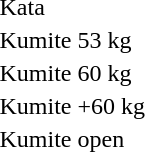<table>
<tr>
<td>Kata<br></td>
<td></td>
<td></td>
<td></td>
</tr>
<tr>
<td>Kumite 53 kg<br></td>
<td></td>
<td></td>
<td></td>
</tr>
<tr>
<td>Kumite 60 kg<br></td>
<td></td>
<td></td>
<td></td>
</tr>
<tr>
<td>Kumite +60 kg<br></td>
<td></td>
<td></td>
<td></td>
</tr>
<tr>
<td>Kumite open<br></td>
<td></td>
<td></td>
<td></td>
</tr>
</table>
